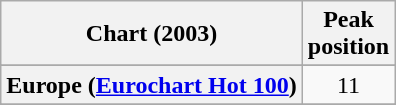<table class="wikitable sortable plainrowheaders" style="text-align:center">
<tr>
<th>Chart (2003)</th>
<th>Peak<br>position</th>
</tr>
<tr>
</tr>
<tr>
</tr>
<tr>
</tr>
<tr>
<th scope="row">Europe (<a href='#'>Eurochart Hot 100</a>)</th>
<td>11</td>
</tr>
<tr>
</tr>
<tr>
</tr>
<tr>
</tr>
<tr>
</tr>
</table>
